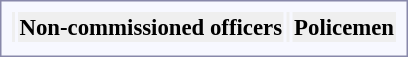<table style="border:1px solid #8888aa; background-color:#f7f8ff; padding:5px; font-size:95%; margin: 0px 12px 12px 0px;">
<tr style="background:#efefef;">
<th colspan=7></th>
<th colspan=20>Non-commissioned officers</th>
<th colspan=2></th>
<th colspan=8>Policemen</th>
</tr>
<tr style="text-align:center;">
</tr>
</table>
